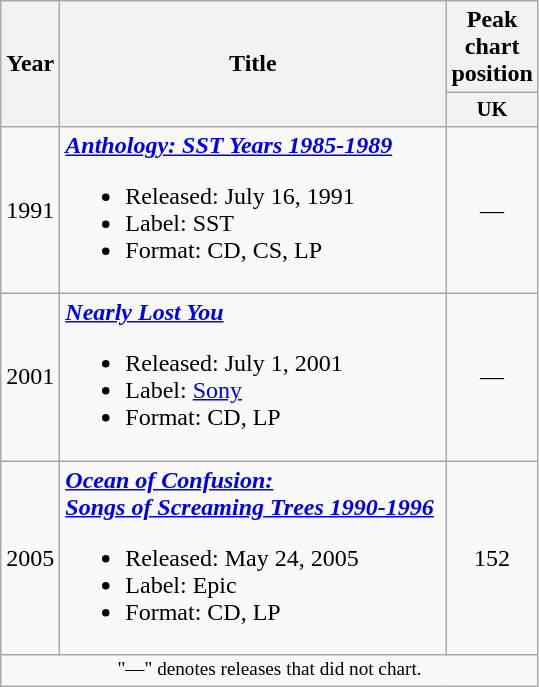<table class="wikitable">
<tr>
<th rowspan="2">Year</th>
<th rowspan="2" width="250">Title</th>
<th colspan="1">Peak chart position</th>
</tr>
<tr>
<th style="width:3em;font-size:85%">UK<br></th>
</tr>
<tr>
<td>1991</td>
<td><strong><em><a href='#'>Anthology: SST Years 1985-1989</a></em></strong><br><ul><li>Released: July 16, 1991</li><li>Label: SST</li><li>Format: CD, CS, LP</li></ul></td>
<td align="center">—</td>
</tr>
<tr>
<td>2001</td>
<td><strong><em><a href='#'>Nearly Lost You</a></em></strong><br><ul><li>Released: July 1, 2001</li><li>Label: <a href='#'>Sony</a></li><li>Format: CD, LP</li></ul></td>
<td align="center">—</td>
</tr>
<tr>
<td>2005</td>
<td><strong><em><a href='#'>Ocean of Confusion: <br>Songs of Screaming Trees 1990-1996</a></em></strong><br><ul><li>Released: May 24, 2005</li><li>Label: Epic</li><li>Format: CD, LP</li></ul></td>
<td align="center">152</td>
</tr>
<tr>
<td align="center" colspan="30" style="font-size: 80%">"—" denotes releases that did not chart.</td>
</tr>
</table>
